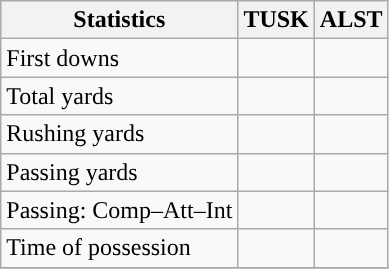<table class="wikitable" style="float: left;">
<tr>
<th>Statistics</th>
<th>TUSK</th>
<th>ALST</th>
</tr>
<tr>
<td>First downs</td>
<td></td>
<td></td>
</tr>
<tr>
<td>Total yards</td>
<td></td>
<td></td>
</tr>
<tr>
<td>Rushing yards</td>
<td></td>
<td></td>
</tr>
<tr>
<td>Passing yards</td>
<td></td>
<td></td>
</tr>
<tr>
<td>Passing: Comp–Att–Int</td>
<td></td>
<td></td>
</tr>
<tr>
<td>Time of possession</td>
<td></td>
<td></td>
</tr>
<tr>
</tr>
</table>
